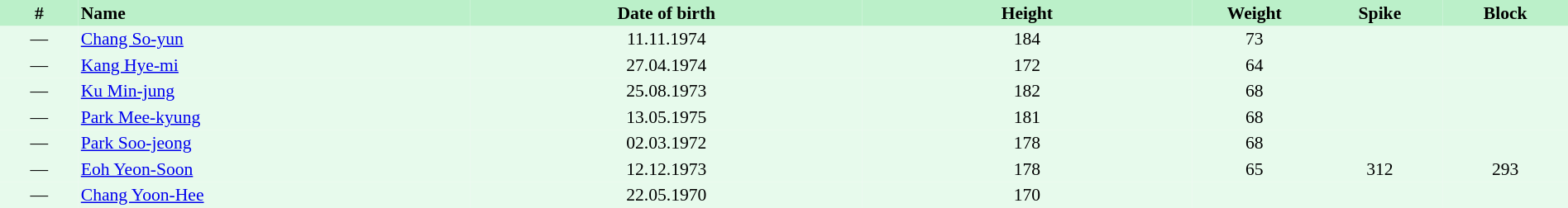<table border=0 cellpadding=2 cellspacing=0 style="text-align:center; font-size:90%;" width=100%>
<tr bgcolor=#BBF0C9>
<th width=5%>#</th>
<th width=25% align=left>Name</th>
<th width=25%>Date of birth</th>
<th width=21%>Height</th>
<th width=8%>Weight</th>
<th width=8%>Spike</th>
<th width=8%>Block</th>
</tr>
<tr bgcolor=#E7FAEC>
<td>—</td>
<td align=left><a href='#'>Chang So-yun</a></td>
<td>11.11.1974</td>
<td>184</td>
<td>73</td>
<td></td>
<td></td>
</tr>
<tr bgcolor=#E7FAEC>
<td>—</td>
<td align=left><a href='#'>Kang Hye-mi</a></td>
<td>27.04.1974</td>
<td>172</td>
<td>64</td>
<td></td>
<td></td>
</tr>
<tr bgcolor=#E7FAEC>
<td>—</td>
<td align=left><a href='#'>Ku Min-jung</a></td>
<td>25.08.1973</td>
<td>182</td>
<td>68</td>
<td></td>
<td></td>
</tr>
<tr bgcolor=#E7FAEC>
<td>—</td>
<td align=left><a href='#'>Park Mee-kyung</a></td>
<td>13.05.1975</td>
<td>181</td>
<td>68</td>
<td></td>
<td></td>
</tr>
<tr bgcolor=#E7FAEC>
<td>—</td>
<td align=left><a href='#'>Park Soo-jeong</a></td>
<td>02.03.1972</td>
<td>178</td>
<td>68</td>
<td></td>
<td></td>
</tr>
<tr bgcolor=#E7FAEC>
<td>—</td>
<td align=left><a href='#'>Eoh Yeon-Soon</a></td>
<td>12.12.1973</td>
<td>178</td>
<td>65</td>
<td>312</td>
<td>293</td>
</tr>
<tr bgcolor=#E7FAEC>
<td>—</td>
<td align=left><a href='#'>Chang Yoon-Hee</a></td>
<td>22.05.1970</td>
<td>170</td>
<td></td>
<td></td>
<td></td>
</tr>
</table>
